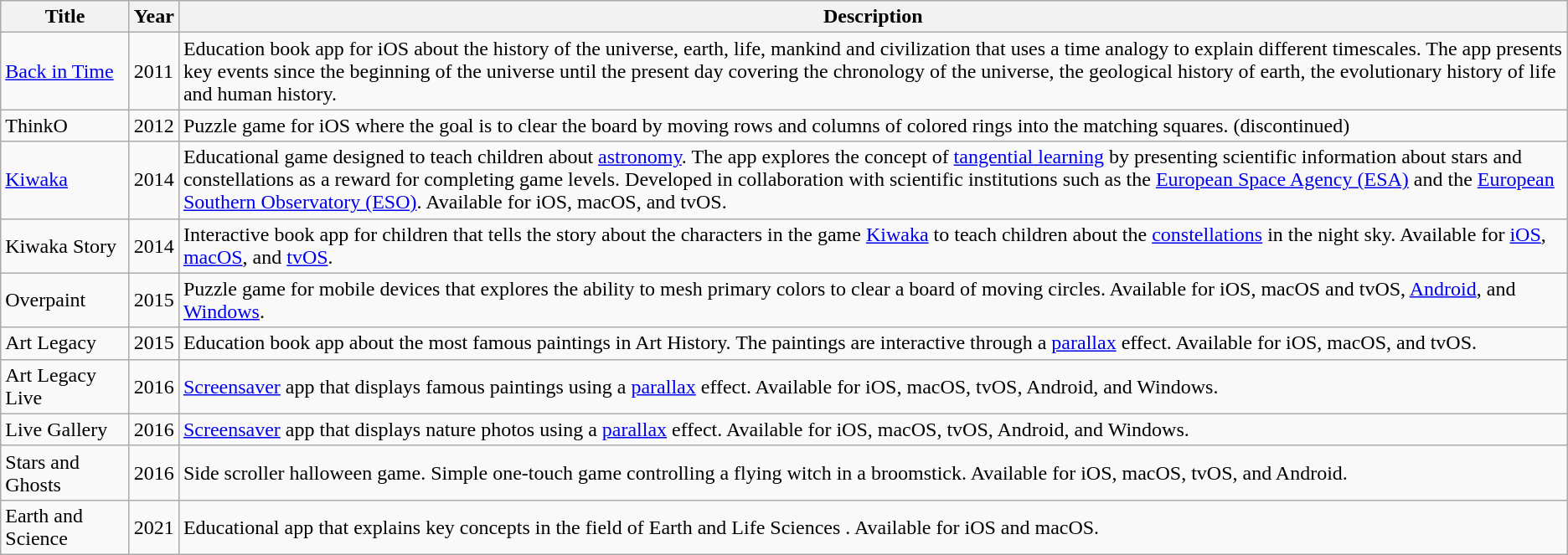<table class="wikitable sortable">
<tr>
<th scope="col" style="width: 95px;">Title</th>
<th scope="col">Year</th>
<th scope="col">Description</th>
</tr>
<tr>
<td><a href='#'>Back in Time</a></td>
<td>2011</td>
<td>Education book app for iOS about the history of the universe, earth, life, mankind and civilization that uses a time analogy to explain different timescales. The app presents key events since the beginning of the universe until the present day covering the chronology of the universe, the geological history of earth, the evolutionary history of life and human history.</td>
</tr>
<tr>
<td>ThinkO</td>
<td>2012</td>
<td>Puzzle game for iOS where the goal is to clear the board by moving rows and columns of colored rings into the matching squares. (discontinued)</td>
</tr>
<tr>
<td><a href='#'>Kiwaka</a></td>
<td>2014</td>
<td>Educational game designed to teach children about <a href='#'>astronomy</a>. The app explores the concept of <a href='#'>tangential learning</a> by presenting scientific information about stars and constellations as a reward for completing game levels. Developed in collaboration with  scientific institutions such as the <a href='#'>European Space Agency (ESA)</a> and the <a href='#'>European Southern Observatory (ESO)</a>. Available for iOS, macOS, and tvOS.</td>
</tr>
<tr>
<td>Kiwaka Story</td>
<td>2014</td>
<td>Interactive book app for children that tells the story about the characters in the game <a href='#'>Kiwaka</a> to teach children about the <a href='#'>constellations</a> in the night sky. Available for <a href='#'>iOS</a>, <a href='#'>macOS</a>, and <a href='#'>tvOS</a>.</td>
</tr>
<tr>
<td>Overpaint</td>
<td>2015</td>
<td>Puzzle game for mobile devices that explores the ability to mesh primary colors to clear a board of moving circles. Available for iOS, macOS and tvOS, <a href='#'>Android</a>, and <a href='#'>Windows</a>.</td>
</tr>
<tr>
<td>Art Legacy</td>
<td>2015</td>
<td>Education book app about the most famous paintings in Art History. The paintings are interactive through a <a href='#'>parallax</a> effect. Available for iOS, macOS, and tvOS.</td>
</tr>
<tr>
<td>Art Legacy Live</td>
<td>2016</td>
<td><a href='#'>Screensaver</a> app that displays famous paintings using a <a href='#'>parallax</a> effect. Available for iOS, macOS, tvOS, Android, and Windows.</td>
</tr>
<tr>
<td>Live Gallery</td>
<td>2016</td>
<td><a href='#'>Screensaver</a> app that displays nature photos using a <a href='#'>parallax</a> effect. Available for iOS, macOS, tvOS, Android, and Windows.</td>
</tr>
<tr>
<td>Stars and Ghosts</td>
<td>2016</td>
<td>Side scroller halloween game. Simple one-touch game controlling a flying witch in a broomstick. Available for iOS, macOS, tvOS, and Android.</td>
</tr>
<tr>
<td>Earth and Science</td>
<td>2021</td>
<td>Educational app that explains key concepts in the field of Earth and Life Sciences . Available for iOS and macOS.</td>
</tr>
</table>
